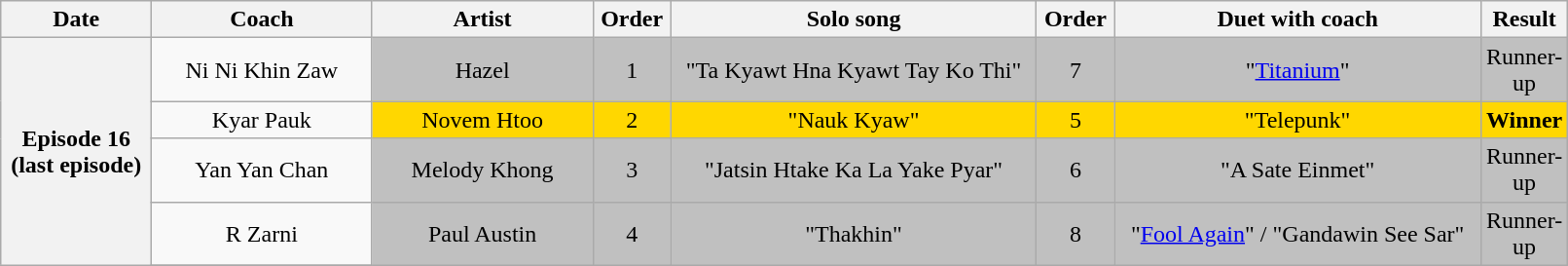<table class="wikitable" style="text-align:center; width:85%;">
<tr>
<th width="10%">Date</th>
<th width="15%">Coach</th>
<th width="15%">Artist</th>
<th width="05%">Order</th>
<th width="25%">Solo song</th>
<th width="05%">Order</th>
<th width="25%">Duet with coach</th>
<th width="10%">Result</th>
</tr>
<tr>
<th rowspan="12" scope="row">Episode 16 (last episode)<br></th>
<td>Ni Ni Khin Zaw</td>
<td style="background:silver;">Hazel</td>
<td style="background:silver;">1</td>
<td style="background:silver;">"Ta Kyawt Hna Kyawt Tay Ko Thi"</td>
<td style="background:silver;">7</td>
<td style="background:silver;">"<a href='#'>Titanium</a>"</td>
<td style="background:silver;">Runner-up</td>
</tr>
<tr>
<td>Kyar Pauk</td>
<td style="background:gold;">Novem Htoo</td>
<td style="background:gold;">2</td>
<td style="background:gold;">"Nauk Kyaw"</td>
<td style="background:gold;">5</td>
<td style="background:gold;">"Telepunk"</td>
<td style="background:gold;"><strong>Winner</strong></td>
</tr>
<tr>
<td>Yan Yan Chan</td>
<td style="background:silver;">Melody Khong</td>
<td style="background:silver;">3</td>
<td style="background:silver;">"Jatsin Htake Ka La Yake Pyar"</td>
<td style="background:silver;">6</td>
<td style="background:silver;">"A Sate Einmet"</td>
<td style="background:silver;">Runner-up</td>
</tr>
<tr>
<td>R Zarni</td>
<td style="background:silver;">Paul Austin</td>
<td style="background:silver;">4</td>
<td style="background:silver;">"Thakhin"</td>
<td style="background:silver;">8</td>
<td style="background:silver;">"<a href='#'>Fool Again</a>" / "Gandawin See Sar"</td>
<td style="background:silver;">Runner-up</td>
</tr>
<tr>
</tr>
</table>
